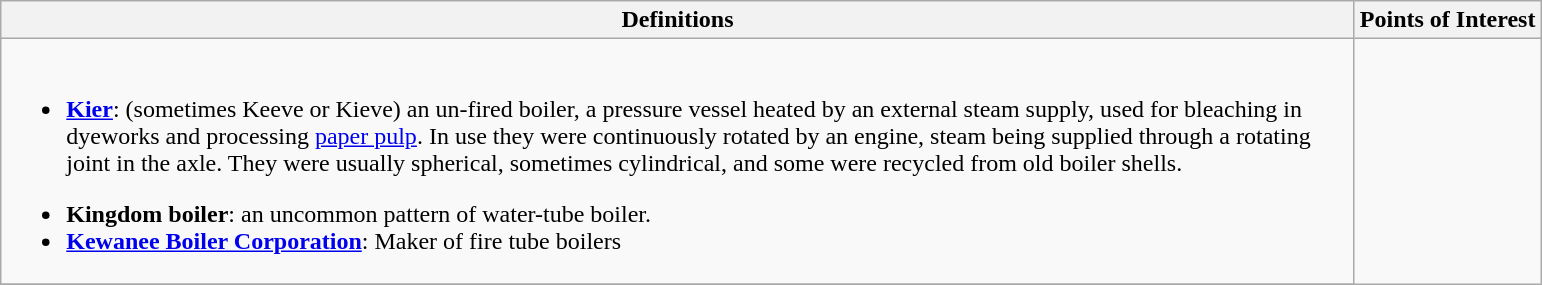<table class="wikitable">
<tr>
<th>Definitions </th>
<th>Points of Interest </th>
</tr>
<tr>
<td width="895"><br><ul><li><strong><a href='#'>Kier</a></strong>: (sometimes Keeve or Kieve) an un-fired boiler, a pressure vessel heated by an external steam supply, used for bleaching in dyeworks and processing <a href='#'>paper pulp</a>. In use they were continuously rotated by an engine, steam being supplied through a rotating joint in the axle. They were usually spherical, sometimes cylindrical, and some were recycled from old boiler shells.</li></ul><ul><li><strong>Kingdom boiler</strong>: an uncommon pattern of water-tube boiler.</li><li><strong><a href='#'>Kewanee Boiler Corporation</a></strong>: Maker of fire tube boilers</li></ul></td>
</tr>
<tr>
</tr>
</table>
